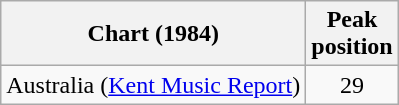<table class="wikitable sortable" style="text-align:center;">
<tr>
<th>Chart (1984)</th>
<th>Peak<br>position</th>
</tr>
<tr>
<td align="left">Australia (<a href='#'>Kent Music Report</a>)</td>
<td align="center">29</td>
</tr>
</table>
